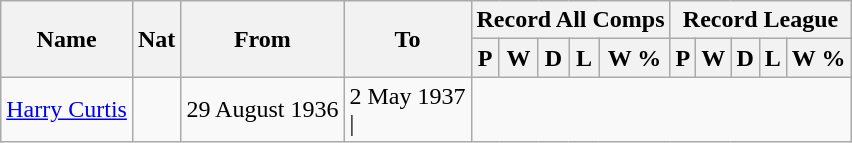<table class="wikitable" style="text-align: center">
<tr>
<th rowspan="2">Name</th>
<th rowspan="2">Nat</th>
<th rowspan="2">From</th>
<th rowspan="2">To</th>
<th colspan="5">Record All Comps</th>
<th colspan="5">Record League</th>
</tr>
<tr>
<th>P</th>
<th>W</th>
<th>D</th>
<th>L</th>
<th>W %</th>
<th>P</th>
<th>W</th>
<th>D</th>
<th>L</th>
<th>W %</th>
</tr>
<tr>
<td align=left><a href='#'>Harry Curtis</a></td>
<td></td>
<td align=left>29 August 1936</td>
<td align=left>2 May 1937<br>|</td>
</tr>
</table>
